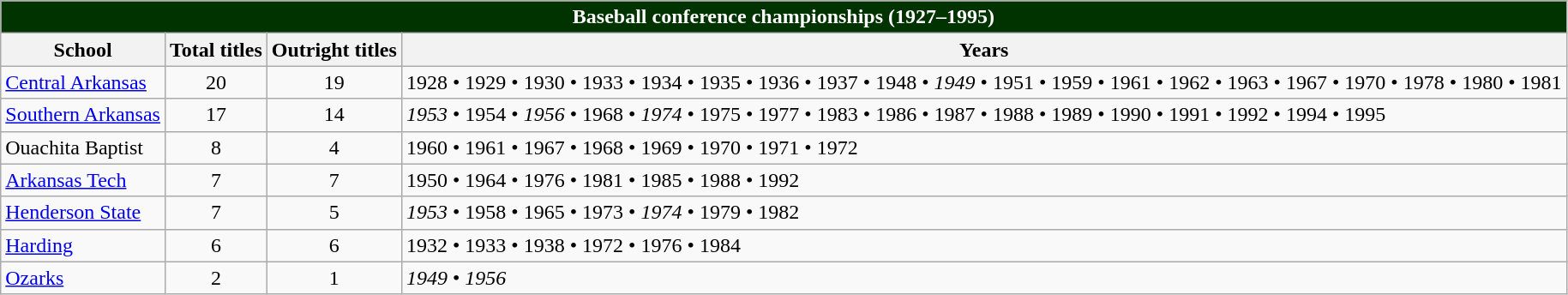<table class="wikitable">
<tr>
<th colspan=4 style="background:#003300; color:white">Baseball conference championships (1927–1995)</th>
</tr>
<tr>
<th>School</th>
<th>Total titles</th>
<th>Outright titles</th>
<th>Years</th>
</tr>
<tr>
<td><a href='#'>Central Arkansas</a></td>
<td align=center>20</td>
<td align=center>19</td>
<td>1928 • 1929 • 1930 • 1933 • 1934 • 1935 • 1936 • 1937 • 1948 • <em>1949</em> • 1951 • 1959 • 1961 • 1962 • 1963 • 1967 • 1970 • 1978 • 1980 • 1981</td>
</tr>
<tr>
<td nowrap><a href='#'>Southern Arkansas</a></td>
<td align=center>17</td>
<td align=center>14</td>
<td><em>1953</em> • 1954 • <em>1956</em> • 1968 • <em>1974</em> • 1975 • 1977 • 1983 • 1986 • 1987 • 1988 • 1989 • 1990 • 1991 • 1992 • 1994 • 1995</td>
</tr>
<tr>
<td>Ouachita Baptist</td>
<td align=center>8</td>
<td align=center>4</td>
<td>1960 • 1961 • 1967 • 1968 • 1969 • 1970 • 1971 • 1972</td>
</tr>
<tr>
<td><a href='#'>Arkansas Tech</a></td>
<td align=center>7</td>
<td align=center>7</td>
<td>1950 • 1964 • 1976 • 1981 • 1985 • 1988 • 1992</td>
</tr>
<tr>
<td><a href='#'>Henderson State</a></td>
<td align=center>7</td>
<td align=center>5</td>
<td><em>1953</em> • 1958 • 1965 • 1973 • <em>1974</em> • 1979 • 1982</td>
</tr>
<tr>
<td><a href='#'>Harding</a></td>
<td align=center>6</td>
<td align=center>6</td>
<td>1932 • 1933 • 1938 • 1972 • 1976 • 1984</td>
</tr>
<tr>
<td><a href='#'>Ozarks</a></td>
<td align=center>2</td>
<td align=center>1</td>
<td><em>1949</em> • <em>1956</em></td>
</tr>
</table>
